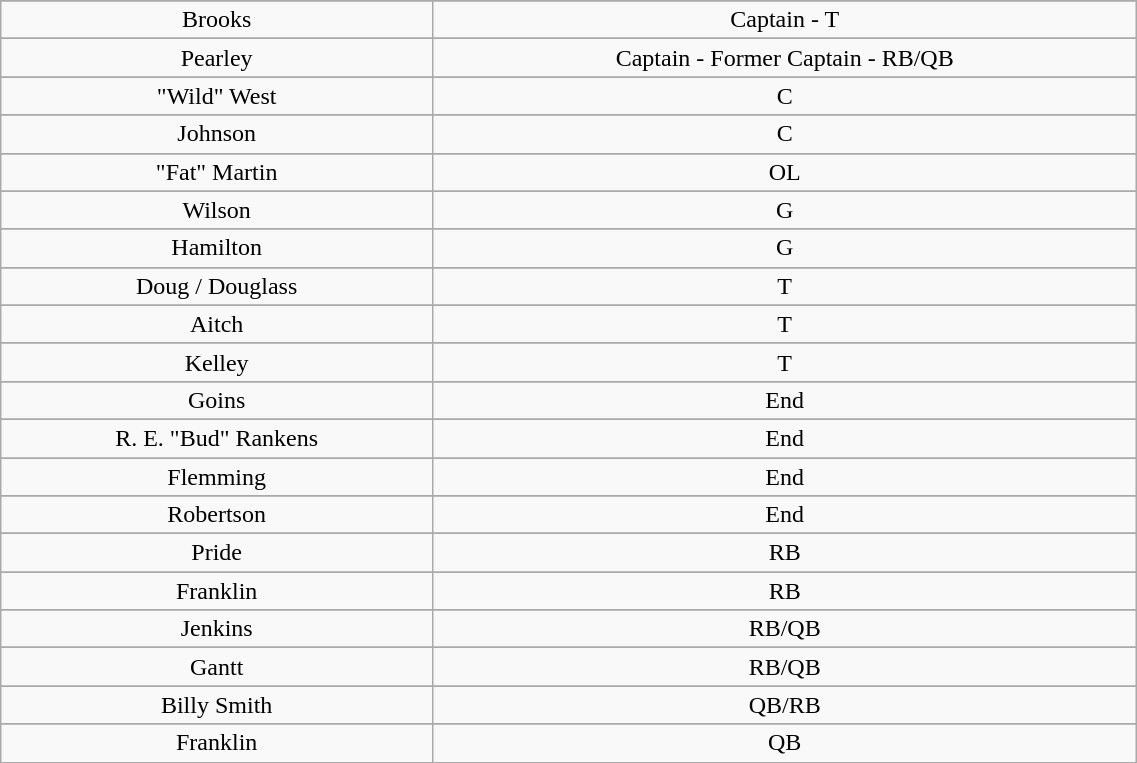<table class="wikitable" width="60%">
<tr>
</tr>
<tr align="center">
<td>Brooks</td>
<td>Captain - T</td>
</tr>
<tr align="center">
</tr>
<tr align="center">
<td>Pearley</td>
<td>Captain - Former Captain - RB/QB</td>
</tr>
<tr align="center">
</tr>
<tr align="center">
<td>"Wild" West</td>
<td>C</td>
</tr>
<tr align="center">
</tr>
<tr align="center">
<td>Johnson</td>
<td>C</td>
</tr>
<tr align="center">
</tr>
<tr align="center">
<td>"Fat" Martin</td>
<td>OL</td>
</tr>
<tr align="center">
</tr>
<tr align="center">
<td>Wilson</td>
<td>G</td>
</tr>
<tr align="center">
</tr>
<tr align="center">
<td>Hamilton</td>
<td>G</td>
</tr>
<tr align="center">
</tr>
<tr align="center">
<td>Doug / Douglass</td>
<td>T</td>
</tr>
<tr align="center">
</tr>
<tr align="center">
<td>Aitch</td>
<td>T</td>
</tr>
<tr align="center">
</tr>
<tr align="center">
<td>Kelley</td>
<td>T</td>
</tr>
<tr align="center">
</tr>
<tr align="center">
<td>Goins</td>
<td>End</td>
</tr>
<tr align="center">
</tr>
<tr align="center">
<td>R. E. "Bud" Rankens</td>
<td>End</td>
</tr>
<tr align="center">
</tr>
<tr align="center">
<td>Flemming</td>
<td>End</td>
</tr>
<tr align="center">
</tr>
<tr align="center">
<td>Robertson</td>
<td>End</td>
</tr>
<tr align="center">
</tr>
<tr align="center">
<td>Pride</td>
<td>RB</td>
</tr>
<tr align="center">
</tr>
<tr align="center">
<td>Franklin</td>
<td>RB</td>
</tr>
<tr align="center">
</tr>
<tr align="center">
<td>Jenkins</td>
<td>RB/QB</td>
</tr>
<tr align="center">
</tr>
<tr align="center">
<td>Gantt</td>
<td>RB/QB</td>
</tr>
<tr align="center">
</tr>
<tr align="center">
<td>Billy Smith</td>
<td>QB/RB</td>
</tr>
<tr align="center">
</tr>
<tr align="center">
<td>Franklin</td>
<td>QB</td>
</tr>
<tr align="center">
</tr>
</table>
